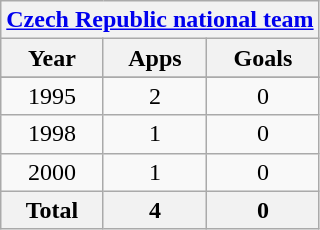<table class="wikitable" style="text-align:center">
<tr>
<th colspan=3><a href='#'>Czech Republic national team</a></th>
</tr>
<tr>
<th>Year</th>
<th>Apps</th>
<th>Goals</th>
</tr>
<tr>
</tr>
<tr>
<td>1995</td>
<td>2</td>
<td>0</td>
</tr>
<tr>
<td>1998</td>
<td>1</td>
<td>0</td>
</tr>
<tr>
<td>2000</td>
<td>1</td>
<td>0</td>
</tr>
<tr>
<th>Total</th>
<th>4</th>
<th>0</th>
</tr>
</table>
